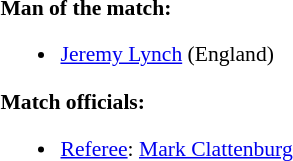<table width=82% style="font-size: 90%">
<tr>
<td width=50% valign=top><br><strong>Man of the match:</strong><ul><li><a href='#'>Jeremy Lynch</a> (England)</li></ul><strong>Match officials:</strong><ul><li><a href='#'>Referee</a>: <a href='#'>Mark Clattenburg</a></li></ul></td>
</tr>
</table>
